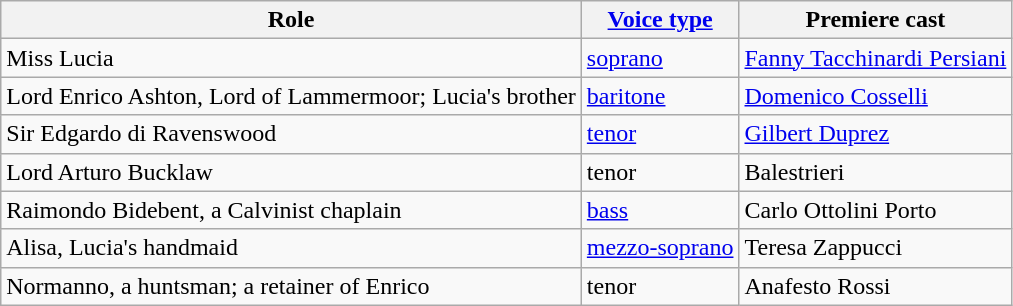<table class="wikitable">
<tr>
<th>Role</th>
<th><a href='#'>Voice type</a></th>
<th>Premiere cast</th>
</tr>
<tr>
<td>Miss Lucia</td>
<td><a href='#'>soprano</a></td>
<td><a href='#'>Fanny Tacchinardi Persiani</a></td>
</tr>
<tr>
<td>Lord Enrico Ashton, Lord of Lammermoor; Lucia's brother</td>
<td><a href='#'>baritone</a></td>
<td><a href='#'>Domenico Cosselli</a></td>
</tr>
<tr>
<td>Sir Edgardo di Ravenswood</td>
<td><a href='#'>tenor</a></td>
<td><a href='#'>Gilbert Duprez</a></td>
</tr>
<tr>
<td>Lord Arturo Bucklaw</td>
<td>tenor</td>
<td>Balestrieri</td>
</tr>
<tr>
<td>Raimondo Bidebent, a Calvinist chaplain</td>
<td><a href='#'>bass</a></td>
<td>Carlo Ottolini Porto</td>
</tr>
<tr>
<td>Alisa, Lucia's handmaid</td>
<td><a href='#'>mezzo-soprano</a></td>
<td>Teresa Zappucci</td>
</tr>
<tr>
<td>Normanno, a huntsman; a retainer of Enrico</td>
<td>tenor</td>
<td>Anafesto Rossi</td>
</tr>
</table>
